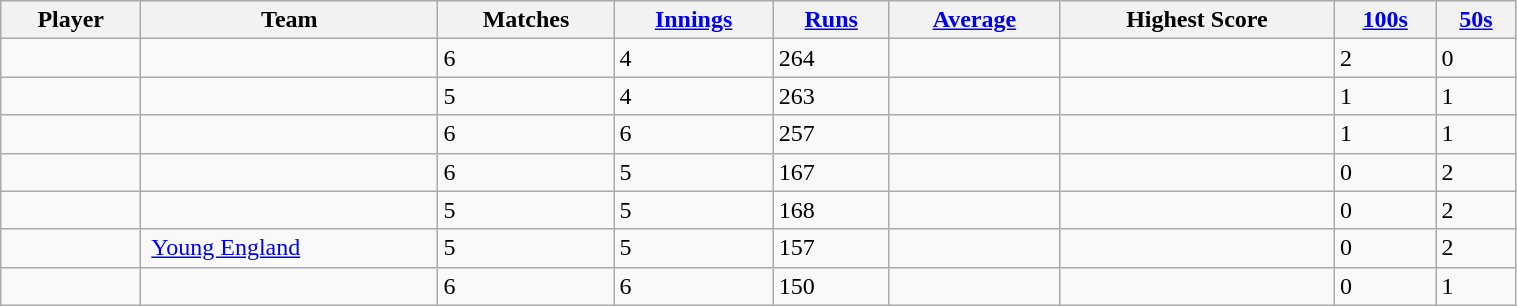<table class="wikitable sortable" style="width:80%;">
<tr>
<th>Player</th>
<th>Team</th>
<th>Matches</th>
<th><a href='#'>Innings</a></th>
<th><a href='#'>Runs</a></th>
<th><a href='#'>Average</a></th>
<th>Highest Score</th>
<th><a href='#'>100s</a></th>
<th><a href='#'>50s</a></th>
</tr>
<tr>
<td></td>
<td></td>
<td>6</td>
<td>4</td>
<td>264</td>
<td></td>
<td></td>
<td>2</td>
<td>0</td>
</tr>
<tr>
<td></td>
<td></td>
<td>5</td>
<td>4</td>
<td>263</td>
<td></td>
<td></td>
<td>1</td>
<td>1</td>
</tr>
<tr>
<td></td>
<td></td>
<td>6</td>
<td>6</td>
<td>257</td>
<td></td>
<td></td>
<td>1</td>
<td>1</td>
</tr>
<tr>
<td></td>
<td></td>
<td>6</td>
<td>5</td>
<td>167</td>
<td></td>
<td></td>
<td>0</td>
<td>2</td>
</tr>
<tr>
<td></td>
<td></td>
<td>5</td>
<td>5</td>
<td>168</td>
<td></td>
<td></td>
<td>0</td>
<td>2</td>
</tr>
<tr>
<td></td>
<td> <a href='#'>Young England</a></td>
<td>5</td>
<td>5</td>
<td>157</td>
<td></td>
<td></td>
<td>0</td>
<td>2</td>
</tr>
<tr>
<td></td>
<td></td>
<td>6</td>
<td>6</td>
<td>150</td>
<td></td>
<td></td>
<td>0</td>
<td>1</td>
</tr>
</table>
